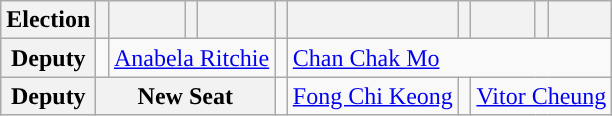<table class="wikitable">
<tr>
<th>Election</th>
<th style="width:1px;"></th>
<th></th>
<th style="width:1px;"></th>
<th></th>
<th style="width:1px;"></th>
<th></th>
<th style="width:1px;"></th>
<th></th>
<th style="width:1px;"></th>
<th></th>
</tr>
<tr>
<th>Deputy</th>
<td width=1px style="background-color: "></td>
<td colspan = 3><a href='#'>Anabela Ritchie</a></td>
<td width=1px style="background-color: "></td>
<td colspan = 5><a href='#'>Chan Chak Mo</a></td>
</tr>
<tr>
<th>Deputy</th>
<th colspan = 4>New Seat</th>
<td width=1px style="background-color: "></td>
<td colspan = 1><a href='#'>Fong Chi Keong</a></td>
<td width=1px style="background-color: "></td>
<td colspan = 3><a href='#'>Vitor Cheung</a></td>
</tr>
</table>
